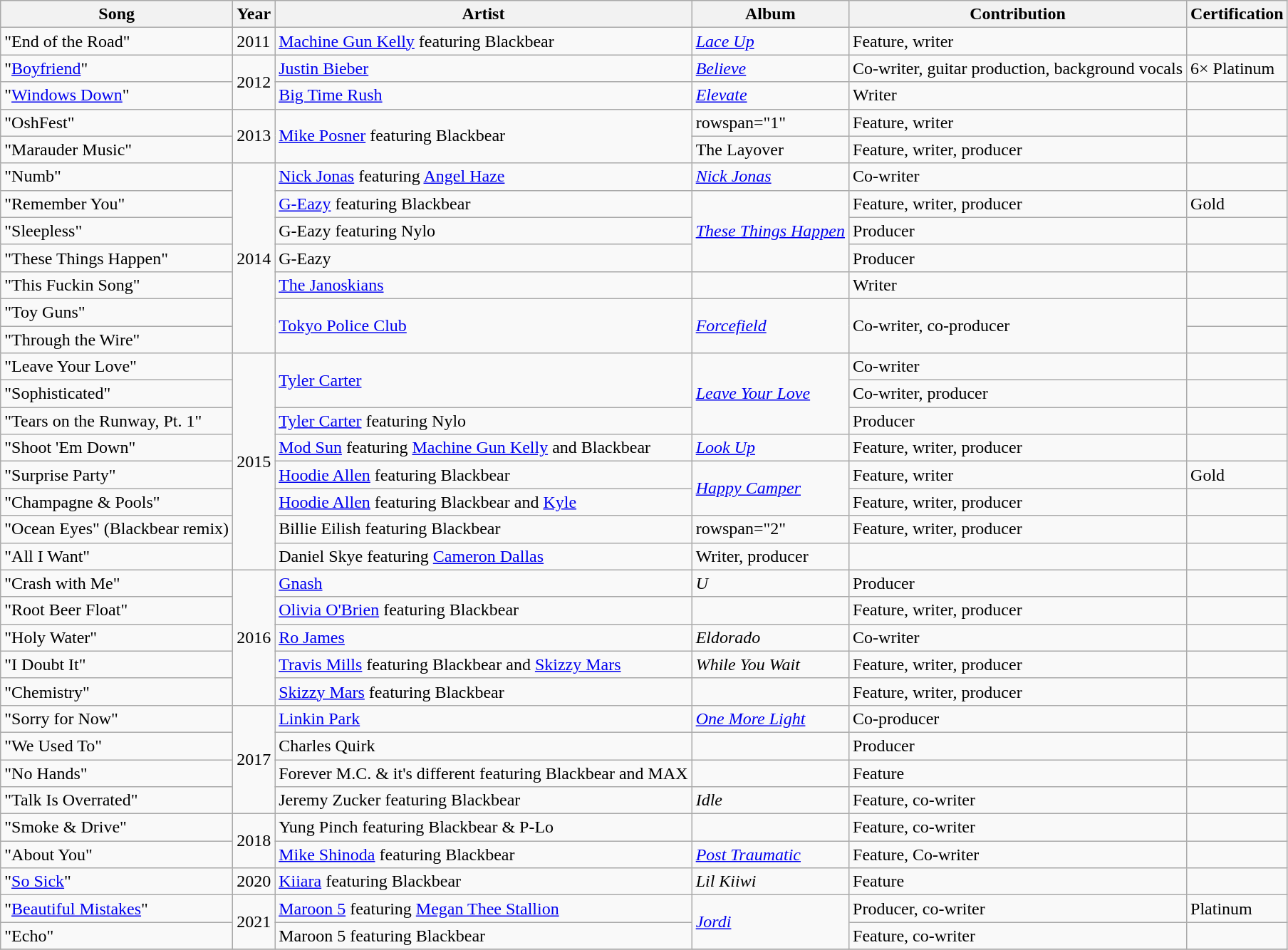<table class="wikitable plainrowheaders">
<tr>
<th scope="col">Song</th>
<th scope="col">Year</th>
<th scope="col">Artist</th>
<th scope="col">Album</th>
<th scope="col">Contribution</th>
<th scope="col">Certification</th>
</tr>
<tr>
<td>"End of the Road"</td>
<td>2011</td>
<td><a href='#'>Machine Gun Kelly</a> featuring Blackbear</td>
<td><em><a href='#'>Lace Up</a></em></td>
<td>Feature, writer</td>
<td></td>
</tr>
<tr>
<td>"<a href='#'>Boyfriend</a>"</td>
<td rowspan="2">2012</td>
<td><a href='#'>Justin Bieber</a></td>
<td><em><a href='#'>Believe</a></em></td>
<td>Co-writer, guitar production, background vocals</td>
<td>6× Platinum</td>
</tr>
<tr>
<td>"<a href='#'>Windows Down</a>"</td>
<td><a href='#'>Big Time Rush</a></td>
<td><em><a href='#'>Elevate</a></em></td>
<td>Writer</td>
<td></td>
</tr>
<tr>
<td>"OshFest"</td>
<td rowspan="2">2013</td>
<td rowspan="2"><a href='#'>Mike Posner</a> featuring Blackbear</td>
<td>rowspan="1" </td>
<td>Feature, writer</td>
<td></td>
</tr>
<tr>
<td>"Marauder Music"</td>
<td>The Layover</td>
<td>Feature, writer, producer</td>
<td></td>
</tr>
<tr>
<td>"Numb"</td>
<td rowspan="7">2014</td>
<td><a href='#'>Nick Jonas</a> featuring <a href='#'>Angel Haze</a></td>
<td><em><a href='#'>Nick Jonas</a></em></td>
<td>Co-writer</td>
<td></td>
</tr>
<tr>
<td>"Remember You"</td>
<td><a href='#'>G-Eazy</a> featuring Blackbear</td>
<td rowspan="3"><em><a href='#'>These Things Happen</a></em></td>
<td>Feature, writer, producer</td>
<td>Gold</td>
</tr>
<tr>
<td>"Sleepless"</td>
<td>G-Eazy featuring Nylo</td>
<td>Producer</td>
<td></td>
</tr>
<tr>
<td>"These Things Happen"</td>
<td>G-Eazy</td>
<td>Producer</td>
<td></td>
</tr>
<tr>
<td>"This Fuckin Song"</td>
<td><a href='#'>The Janoskians</a></td>
<td></td>
<td>Writer</td>
<td></td>
</tr>
<tr>
<td>"Toy Guns"</td>
<td rowspan="2"><a href='#'>Tokyo Police Club</a></td>
<td rowspan="2"><em><a href='#'>Forcefield</a></em></td>
<td rowspan="2">Co-writer, co-producer</td>
<td></td>
</tr>
<tr>
<td>"Through the Wire"</td>
<td></td>
</tr>
<tr>
<td>"Leave Your Love"</td>
<td rowspan="8">2015</td>
<td rowspan="2"><a href='#'>Tyler Carter</a></td>
<td rowspan="3"><em><a href='#'>Leave Your Love</a></em></td>
<td>Co-writer</td>
<td></td>
</tr>
<tr>
<td>"Sophisticated"</td>
<td>Co-writer, producer</td>
<td></td>
</tr>
<tr>
<td>"Tears on the Runway, Pt. 1"</td>
<td><a href='#'>Tyler Carter</a> featuring Nylo</td>
<td>Producer</td>
<td></td>
</tr>
<tr>
<td>"Shoot 'Em Down"</td>
<td><a href='#'>Mod Sun</a> featuring <a href='#'>Machine Gun Kelly</a> and Blackbear</td>
<td><em><a href='#'>Look Up</a></em></td>
<td>Feature, writer, producer</td>
<td></td>
</tr>
<tr>
<td>"Surprise Party"</td>
<td><a href='#'>Hoodie Allen</a> featuring Blackbear</td>
<td rowspan="2"><em><a href='#'>Happy Camper</a></em></td>
<td>Feature, writer</td>
<td>Gold</td>
</tr>
<tr>
<td>"Champagne & Pools"</td>
<td><a href='#'>Hoodie Allen</a> featuring Blackbear and <a href='#'>Kyle</a></td>
<td>Feature, writer, producer</td>
<td></td>
</tr>
<tr>
<td>"Ocean Eyes" (Blackbear remix)</td>
<td>Billie Eilish featuring Blackbear</td>
<td>rowspan="2" </td>
<td>Feature, writer, producer</td>
<td></td>
</tr>
<tr>
<td>"All I Want"</td>
<td>Daniel Skye featuring <a href='#'>Cameron Dallas</a></td>
<td>Writer, producer</td>
<td></td>
</tr>
<tr>
<td>"Crash with Me"</td>
<td rowspan="5">2016</td>
<td><a href='#'>Gnash</a></td>
<td><em>U</em></td>
<td>Producer</td>
<td></td>
</tr>
<tr>
<td>"Root Beer Float"</td>
<td><a href='#'>Olivia O'Brien</a> featuring Blackbear</td>
<td></td>
<td>Feature, writer, producer</td>
<td></td>
</tr>
<tr>
<td>"Holy Water"</td>
<td><a href='#'>Ro James</a></td>
<td><em>Eldorado</em></td>
<td>Co-writer</td>
<td></td>
</tr>
<tr>
<td>"I Doubt It"</td>
<td><a href='#'>Travis Mills</a> featuring Blackbear and <a href='#'>Skizzy Mars</a></td>
<td><em>While You Wait</em></td>
<td>Feature, writer, producer</td>
<td></td>
</tr>
<tr>
<td>"Chemistry"</td>
<td><a href='#'>Skizzy Mars</a> featuring Blackbear</td>
<td></td>
<td>Feature, writer, producer</td>
<td></td>
</tr>
<tr>
<td>"Sorry for Now"</td>
<td rowspan="4">2017</td>
<td><a href='#'>Linkin Park</a></td>
<td><em><a href='#'>One More Light</a></em></td>
<td>Co-producer</td>
<td></td>
</tr>
<tr>
<td>"We Used To"</td>
<td>Charles Quirk</td>
<td></td>
<td>Producer</td>
<td></td>
</tr>
<tr>
<td>"No Hands"</td>
<td>Forever M.C. & it's different featuring Blackbear and MAX</td>
<td></td>
<td>Feature</td>
<td></td>
</tr>
<tr>
<td>"Talk Is Overrated"</td>
<td>Jeremy Zucker featuring Blackbear</td>
<td><em>Idle</em></td>
<td>Feature, co-writer</td>
<td></td>
</tr>
<tr>
<td>"Smoke & Drive"</td>
<td rowspan="2">2018</td>
<td>Yung Pinch featuring Blackbear & P-Lo</td>
<td></td>
<td>Feature, co-writer</td>
<td></td>
</tr>
<tr>
<td>"About You"</td>
<td><a href='#'>Mike Shinoda</a> featuring Blackbear</td>
<td><em><a href='#'>Post Traumatic</a></em></td>
<td>Feature, Co-writer</td>
<td></td>
</tr>
<tr>
<td>"<a href='#'>So Sick</a>"</td>
<td>2020</td>
<td><a href='#'>Kiiara</a> featuring Blackbear</td>
<td><em>Lil Kiiwi</em></td>
<td>Feature</td>
<td></td>
</tr>
<tr>
<td>"<a href='#'>Beautiful Mistakes</a>"</td>
<td rowspan="2">2021</td>
<td><a href='#'>Maroon 5</a> featuring <a href='#'>Megan Thee Stallion</a></td>
<td rowspan="2"><em><a href='#'>Jordi</a></em></td>
<td>Producer, co-writer</td>
<td>Platinum</td>
</tr>
<tr>
<td>"Echo"</td>
<td>Maroon 5 featuring Blackbear</td>
<td>Feature, co-writer</td>
<td></td>
</tr>
<tr>
</tr>
</table>
